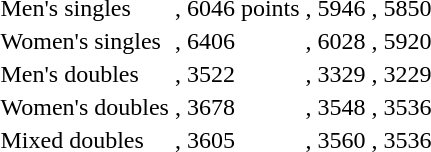<table>
<tr>
<td>Men's singles</td>
<td>, 6046 points</td>
<td>, 5946</td>
<td>, 5850</td>
</tr>
<tr>
<td>Women's singles</td>
<td>, 6406</td>
<td>, 6028</td>
<td>, 5920</td>
</tr>
<tr>
<td>Men's doubles</td>
<td>, 3522</td>
<td>, 3329</td>
<td>, 3229</td>
</tr>
<tr>
<td>Women's doubles</td>
<td>, 3678</td>
<td>, 3548</td>
<td>, 3536</td>
</tr>
<tr>
<td>Mixed doubles</td>
<td>, 3605</td>
<td>, 3560</td>
<td>, 3536</td>
</tr>
</table>
